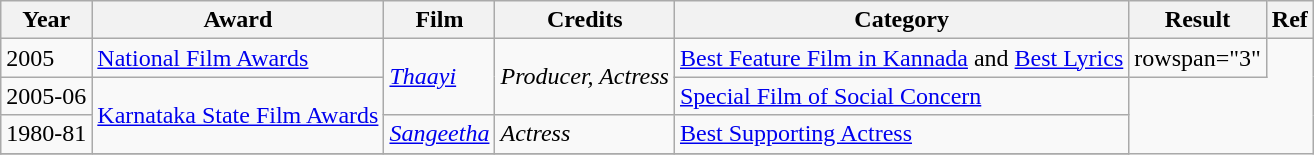<table class="wikitable">
<tr>
<th>Year</th>
<th>Award</th>
<th>Film</th>
<th>Credits</th>
<th>Category</th>
<th>Result</th>
<th>Ref</th>
</tr>
<tr>
<td style="text-align:left;">2005</td>
<td style="text-align:left;"><a href='#'>National Film Awards</a></td>
<td style="text-align:left;" rowspan="2"><em><a href='#'>Thaayi</a></em></td>
<td style="text-align:left;" rowspan="2"><em>Producer, Actress</em></td>
<td style="text-align:left;"><a href='#'>Best Feature Film in Kannada</a> and <a href='#'>Best Lyrics</a></td>
<td>rowspan="3" </td>
</tr>
<tr>
<td style="text-align:left;">2005-06</td>
<td style="text-align:left;" rowspan="2"><a href='#'>Karnataka State Film Awards</a></td>
<td style="text-align:left;"><a href='#'>Special Film of Social Concern</a></td>
</tr>
<tr>
<td style="text-align:left;">1980-81</td>
<td style="text-align:left;"><em><a href='#'>Sangeetha</a></em></td>
<td style="text-align:left;"><em>Actress</em></td>
<td style="text-align:left;"><a href='#'>Best Supporting Actress</a></td>
</tr>
<tr>
</tr>
</table>
